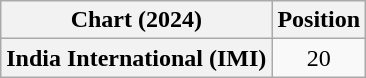<table class="wikitable plainrowheaders" style="text-align:center">
<tr>
<th scope="col">Chart (2024)</th>
<th scope="col">Position</th>
</tr>
<tr>
<th scope="row">India International (IMI)</th>
<td>20</td>
</tr>
</table>
